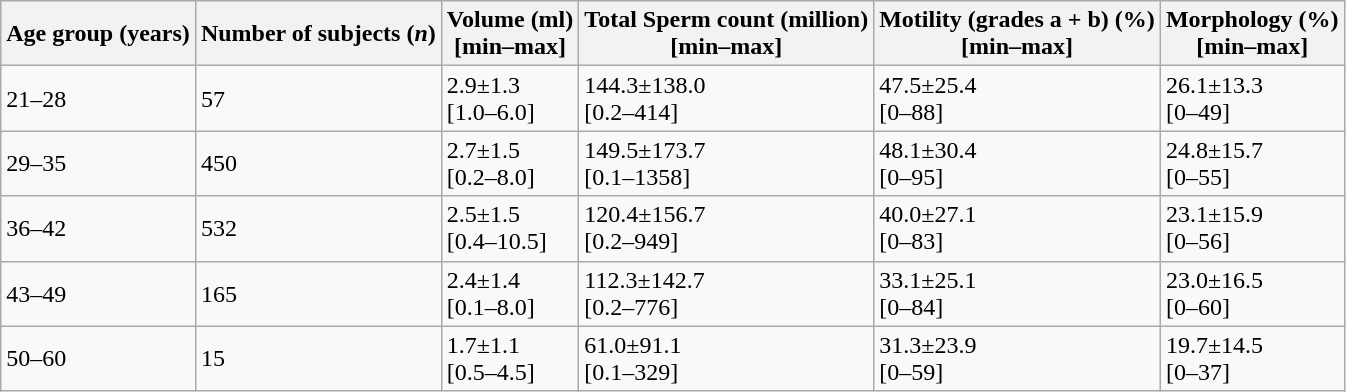<table class="wikitable sortable">
<tr>
<th>Age group (years)</th>
<th>Number of subjects (<em>n</em>)</th>
<th>Volume (ml)<br>[min–max]</th>
<th>Total Sperm count (million)<br>[min–max]</th>
<th>Motility (grades a + b) (%)<br>[min–max]</th>
<th>Morphology (%)<br>[min–max]</th>
</tr>
<tr>
<td>21–28</td>
<td>57</td>
<td>2.9±1.3<br>[1.0–6.0]</td>
<td>144.3±138.0<br>[0.2–414]</td>
<td>47.5±25.4<br>[0–88]</td>
<td>26.1±13.3<br>[0–49]</td>
</tr>
<tr>
<td>29–35</td>
<td>450</td>
<td>2.7±1.5<br>[0.2–8.0]</td>
<td>149.5±173.7<br>[0.1–1358]</td>
<td>48.1±30.4<br>[0–95]</td>
<td>24.8±15.7<br>[0–55]</td>
</tr>
<tr>
<td>36–42</td>
<td>532</td>
<td>2.5±1.5<br>[0.4–10.5]</td>
<td>120.4±156.7<br>[0.2–949]</td>
<td>40.0±27.1<br>[0–83]</td>
<td>23.1±15.9<br>[0–56]</td>
</tr>
<tr>
<td>43–49</td>
<td>165</td>
<td>2.4±1.4<br>[0.1–8.0]</td>
<td>112.3±142.7<br>[0.2–776]</td>
<td>33.1±25.1<br>[0–84]</td>
<td>23.0±16.5<br>[0–60]</td>
</tr>
<tr>
<td>50–60</td>
<td>15</td>
<td>1.7±1.1<br>[0.5–4.5]</td>
<td>61.0±91.1<br>[0.1–329]</td>
<td>31.3±23.9<br>[0–59]</td>
<td>19.7±14.5<br>[0–37]</td>
</tr>
</table>
